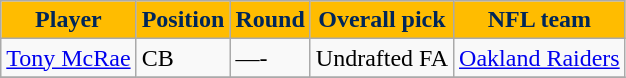<table class="wikitable" border="1">
<tr>
<th style="background: #FFBC00; color: #002659">Player</th>
<th style="background: #FFBC00; color: #002659">Position</th>
<th style="background: #FFBC00; color: #002659">Round</th>
<th style="background: #FFBC00; color: #002659">Overall pick</th>
<th style="background: #FFBC00; color: #002659">NFL team</th>
</tr>
<tr>
<td><a href='#'>Tony McRae</a></td>
<td>CB</td>
<td>—-</td>
<td>Undrafted FA</td>
<td><a href='#'>Oakland Raiders</a></td>
</tr>
<tr>
</tr>
</table>
